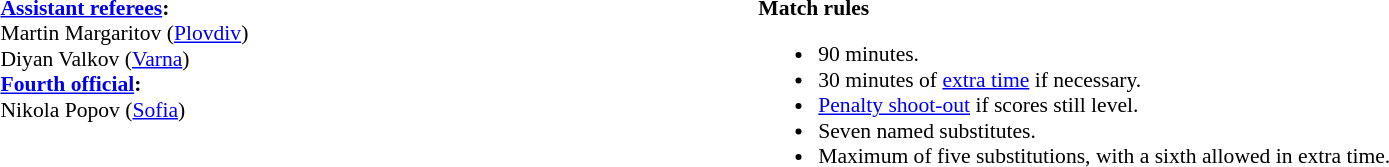<table style="width:100%; font-size:90%;">
<tr>
<td style="width:40%; vertical-align:top;"><br>
<strong><a href='#'>Assistant referees</a>:</strong>
<br>Martin Margaritov (<a href='#'>Plovdiv</a>)
<br>Diyan Valkov (<a href='#'>Varna</a>)
<br><strong><a href='#'>Fourth official</a>:</strong>
<br>Nikola Popov (<a href='#'>Sofia</a>)</td>
<td style="width:60%; vertical-align:top;"><br><strong>Match rules</strong><ul><li>90 minutes.</li><li>30 minutes of <a href='#'>extra time</a> if necessary.</li><li><a href='#'>Penalty shoot-out</a> if scores still level.</li><li>Seven named substitutes.</li><li>Maximum of five substitutions, with a sixth allowed in extra time.</li></ul></td>
</tr>
</table>
